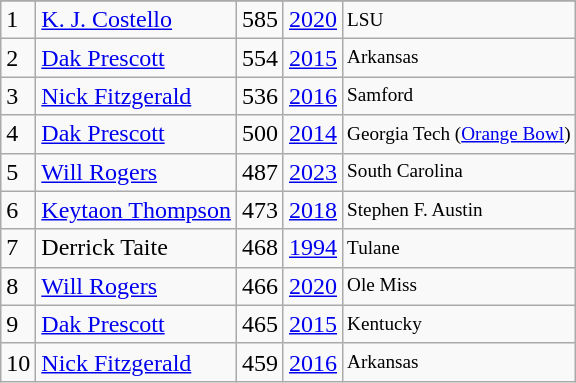<table class="wikitable">
<tr>
</tr>
<tr>
<td>1</td>
<td><a href='#'>K. J. Costello</a></td>
<td><abbr>585</abbr></td>
<td><a href='#'>2020</a></td>
<td style="font-size:80%;">LSU</td>
</tr>
<tr>
<td>2</td>
<td><a href='#'>Dak Prescott</a></td>
<td><abbr>554</abbr></td>
<td><a href='#'>2015</a></td>
<td style="font-size:80%;">Arkansas</td>
</tr>
<tr>
<td>3</td>
<td><a href='#'>Nick Fitzgerald</a></td>
<td><abbr>536</abbr></td>
<td><a href='#'>2016</a></td>
<td style="font-size:80%;">Samford</td>
</tr>
<tr>
<td>4</td>
<td><a href='#'>Dak Prescott</a></td>
<td><abbr>500</abbr></td>
<td><a href='#'>2014</a></td>
<td style="font-size:80%;">Georgia Tech (<a href='#'>Orange Bowl</a>)</td>
</tr>
<tr>
<td>5</td>
<td><a href='#'>Will Rogers</a></td>
<td><abbr>487</abbr></td>
<td><a href='#'>2023</a></td>
<td style="font-size:80%;">South Carolina</td>
</tr>
<tr>
<td>6</td>
<td><a href='#'>Keytaon Thompson</a></td>
<td><abbr>473</abbr></td>
<td><a href='#'>2018</a></td>
<td style="font-size:80%;">Stephen F. Austin</td>
</tr>
<tr>
<td>7</td>
<td>Derrick Taite</td>
<td><abbr>468</abbr></td>
<td><a href='#'>1994</a></td>
<td style="font-size:80%;">Tulane</td>
</tr>
<tr>
<td>8</td>
<td><a href='#'>Will Rogers</a></td>
<td><abbr>466</abbr></td>
<td><a href='#'>2020</a></td>
<td style="font-size:80%;">Ole Miss</td>
</tr>
<tr>
<td>9</td>
<td><a href='#'>Dak Prescott</a></td>
<td><abbr>465</abbr></td>
<td><a href='#'>2015</a></td>
<td style="font-size:80%;">Kentucky</td>
</tr>
<tr>
<td>10</td>
<td><a href='#'>Nick Fitzgerald</a></td>
<td><abbr>459</abbr></td>
<td><a href='#'>2016</a></td>
<td style="font-size:80%;">Arkansas</td>
</tr>
</table>
